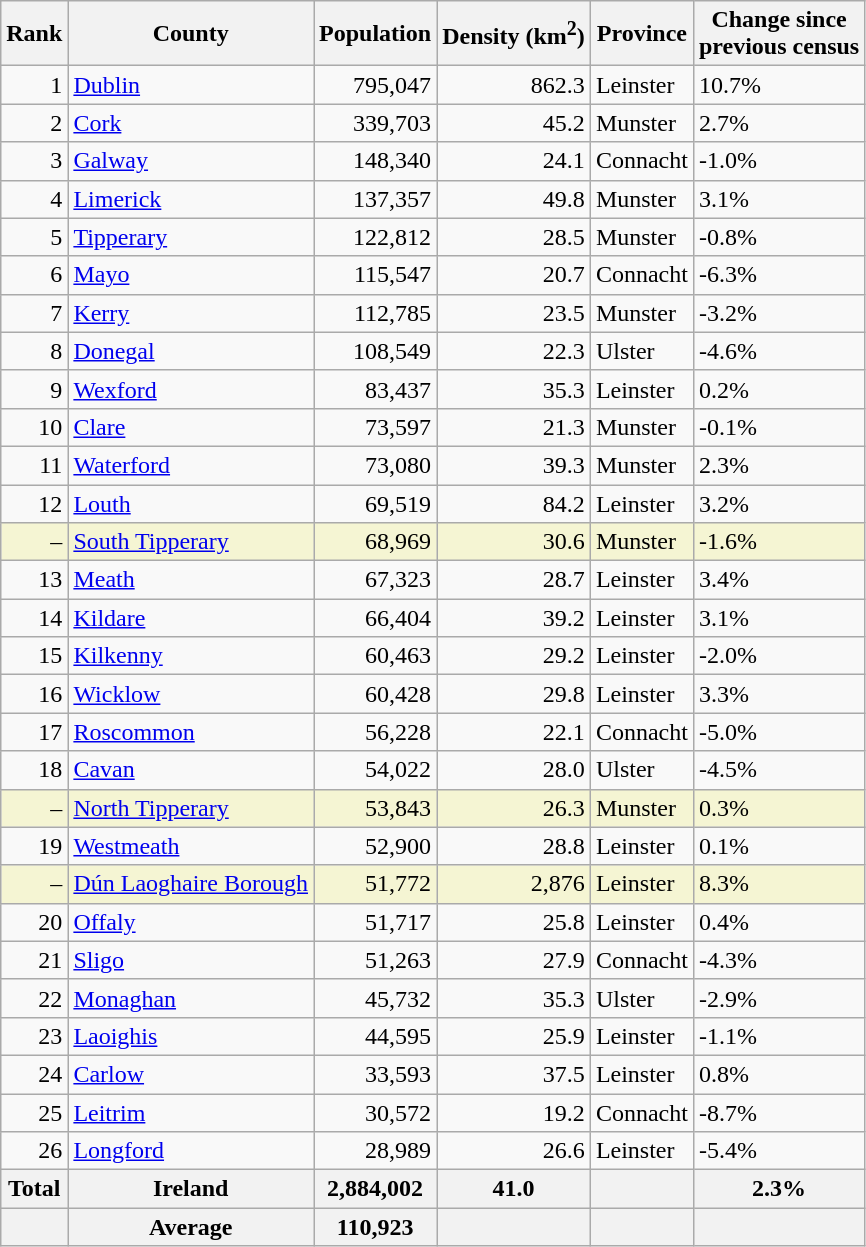<table class="wikitable sortable">
<tr>
<th scope="col">Rank</th>
<th scope="col">County</th>
<th scope="col">Population</th>
<th scope="col">Density (km<sup>2</sup>)</th>
<th scope="col">Province</th>
<th scope="col">Change since <br> previous census</th>
</tr>
<tr>
<td align=right>1</td>
<td><a href='#'>Dublin</a></td>
<td align=right>795,047</td>
<td align=right>862.3</td>
<td>Leinster</td>
<td> 10.7%</td>
</tr>
<tr>
<td align=right>2</td>
<td><a href='#'>Cork</a></td>
<td align=right>339,703</td>
<td align=right>45.2</td>
<td>Munster</td>
<td> 2.7%</td>
</tr>
<tr>
<td align=right>3</td>
<td><a href='#'>Galway</a></td>
<td align=right>148,340</td>
<td align=right>24.1</td>
<td>Connacht</td>
<td> -1.0%</td>
</tr>
<tr>
<td align=right>4</td>
<td><a href='#'>Limerick</a></td>
<td align=right>137,357</td>
<td align=right>49.8</td>
<td>Munster</td>
<td> 3.1%</td>
</tr>
<tr>
<td align=right>5</td>
<td><a href='#'>Tipperary</a></td>
<td align=right>122,812</td>
<td align=right>28.5</td>
<td>Munster</td>
<td> -0.8%</td>
</tr>
<tr>
<td align=right>6</td>
<td><a href='#'>Mayo</a></td>
<td align=right>115,547</td>
<td align=right>20.7</td>
<td>Connacht</td>
<td> -6.3%</td>
</tr>
<tr>
<td align=right>7</td>
<td><a href='#'>Kerry</a></td>
<td align=right>112,785</td>
<td align=right>23.5</td>
<td>Munster</td>
<td> -3.2%</td>
</tr>
<tr>
<td align=right>8</td>
<td><a href='#'>Donegal</a></td>
<td align=right>108,549</td>
<td align=right>22.3</td>
<td>Ulster</td>
<td> -4.6%</td>
</tr>
<tr>
<td align=right>9</td>
<td><a href='#'>Wexford</a></td>
<td align=right>83,437</td>
<td align=right>35.3</td>
<td>Leinster</td>
<td> 0.2%</td>
</tr>
<tr>
<td align=right>10</td>
<td><a href='#'>Clare</a></td>
<td align=right>73,597</td>
<td align=right>21.3</td>
<td>Munster</td>
<td> -0.1%</td>
</tr>
<tr>
<td align=right>11</td>
<td><a href='#'>Waterford</a></td>
<td align=right>73,080</td>
<td align=right>39.3</td>
<td>Munster</td>
<td> 2.3%</td>
</tr>
<tr>
<td align=right>12</td>
<td><a href='#'>Louth</a></td>
<td align=right>69,519</td>
<td align=right>84.2</td>
<td>Leinster</td>
<td> 3.2%</td>
</tr>
<tr style="background:#f5f5d3;">
<td align=right>–</td>
<td><a href='#'>South Tipperary</a></td>
<td align=right>68,969</td>
<td align=right>30.6</td>
<td>Munster</td>
<td> -1.6%</td>
</tr>
<tr>
<td align=right>13</td>
<td><a href='#'>Meath</a></td>
<td align=right>67,323</td>
<td align=right>28.7</td>
<td>Leinster</td>
<td> 3.4%</td>
</tr>
<tr>
<td align=right>14</td>
<td><a href='#'>Kildare</a></td>
<td align=right>66,404</td>
<td align=right>39.2</td>
<td>Leinster</td>
<td> 3.1%</td>
</tr>
<tr>
<td align=right>15</td>
<td><a href='#'>Kilkenny</a></td>
<td align=right>60,463</td>
<td align=right>29.2</td>
<td>Leinster</td>
<td> -2.0%</td>
</tr>
<tr>
<td align=right>16</td>
<td><a href='#'>Wicklow</a></td>
<td align=right>60,428</td>
<td align=right>29.8</td>
<td>Leinster</td>
<td> 3.3%</td>
</tr>
<tr>
<td align=right>17</td>
<td><a href='#'>Roscommon</a></td>
<td align=right>56,228</td>
<td align=right>22.1</td>
<td>Connacht</td>
<td> -5.0%</td>
</tr>
<tr>
<td align=right>18</td>
<td><a href='#'>Cavan</a></td>
<td align=right>54,022</td>
<td align=right>28.0</td>
<td>Ulster</td>
<td> -4.5%</td>
</tr>
<tr style="background:#f5f5d3;">
<td align=right>–</td>
<td><a href='#'>North Tipperary</a></td>
<td align=right>53,843</td>
<td align=right>26.3</td>
<td>Munster</td>
<td> 0.3%</td>
</tr>
<tr>
<td align=right>19</td>
<td><a href='#'>Westmeath</a></td>
<td align=right>52,900</td>
<td align=right>28.8</td>
<td>Leinster</td>
<td> 0.1%</td>
</tr>
<tr style="background:#f5f5d3;">
<td align=right>–</td>
<td><a href='#'>Dún Laoghaire Borough</a></td>
<td align=right>51,772</td>
<td align=right>2,876</td>
<td>Leinster</td>
<td> 8.3%</td>
</tr>
<tr>
<td align=right>20</td>
<td><a href='#'>Offaly</a></td>
<td align=right>51,717</td>
<td align=right>25.8</td>
<td>Leinster</td>
<td> 0.4%</td>
</tr>
<tr>
<td align=right>21</td>
<td><a href='#'>Sligo</a></td>
<td align=right>51,263</td>
<td align=right>27.9</td>
<td>Connacht</td>
<td> -4.3%</td>
</tr>
<tr>
<td align=right>22</td>
<td><a href='#'>Monaghan</a></td>
<td align=right>45,732</td>
<td align=right>35.3</td>
<td>Ulster</td>
<td> -2.9%</td>
</tr>
<tr>
<td align=right>23</td>
<td><a href='#'>Laoighis</a></td>
<td align=right>44,595</td>
<td align=right>25.9</td>
<td>Leinster</td>
<td> -1.1%</td>
</tr>
<tr>
<td align=right>24</td>
<td><a href='#'>Carlow</a></td>
<td align=right>33,593</td>
<td align=right>37.5</td>
<td>Leinster</td>
<td> 0.8%</td>
</tr>
<tr>
<td align=right>25</td>
<td><a href='#'>Leitrim</a></td>
<td align=right>30,572</td>
<td align=right>19.2</td>
<td>Connacht</td>
<td> -8.7%</td>
</tr>
<tr>
<td align=right>26</td>
<td><a href='#'>Longford</a></td>
<td align=right>28,989</td>
<td align=right>26.6</td>
<td>Leinster</td>
<td> -5.4%</td>
</tr>
<tr>
<th>Total</th>
<th>Ireland</th>
<th align=right>2,884,002</th>
<th align=right>41.0</th>
<th></th>
<th> 2.3%</th>
</tr>
<tr>
<th align=right></th>
<th>Average</th>
<th align=right>110,923</th>
<th></th>
<th></th>
<th></th>
</tr>
</table>
